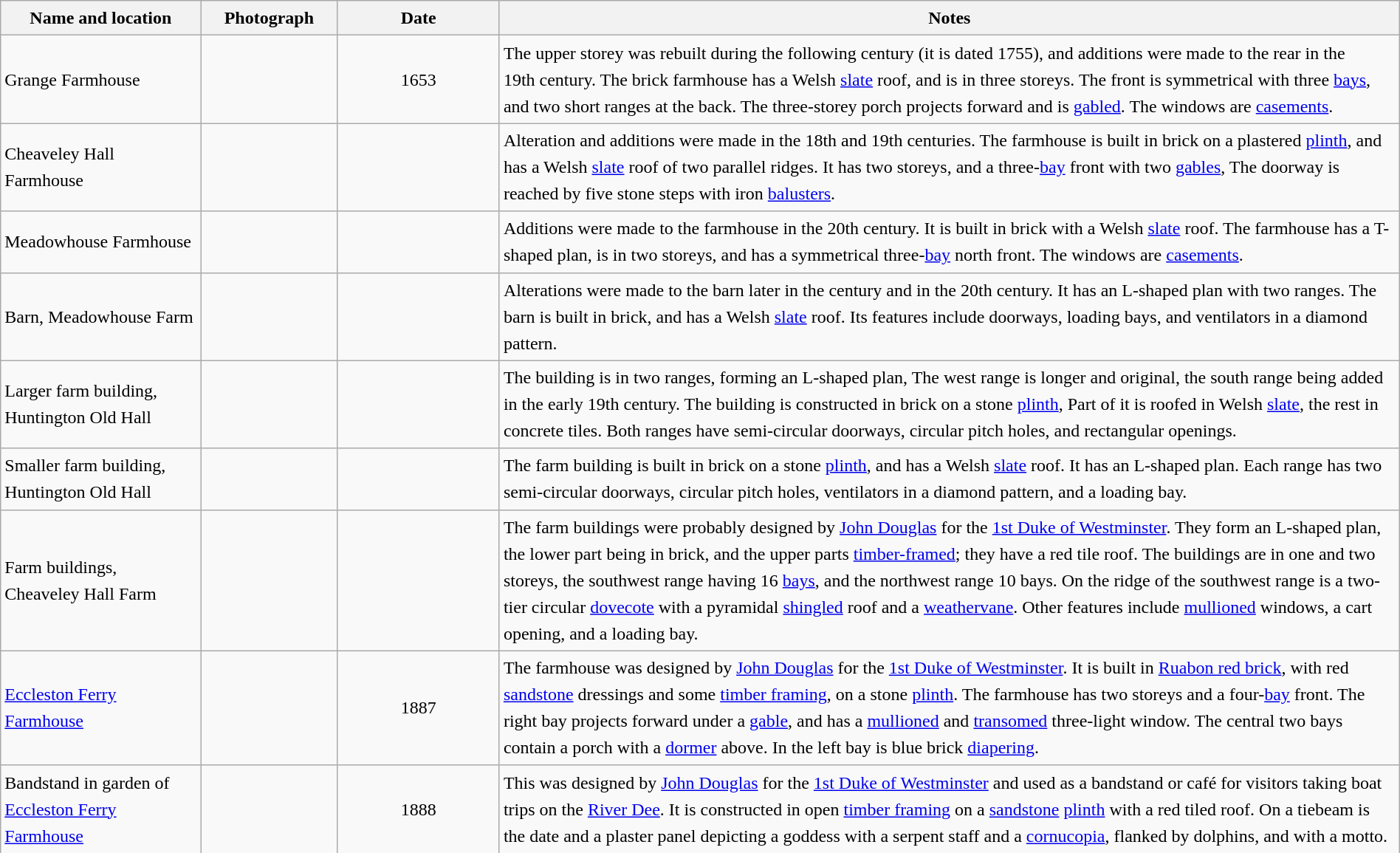<table class="wikitable sortable plainrowheaders" style="width:100%;border:0px;text-align:left;line-height:150%;">
<tr>
<th scope="col" style="width:150px">Name and location</th>
<th scope="col" style="width:100px" class="unsortable">Photograph</th>
<th scope="col" style="width:120px">Date</th>
<th scope="col" style="width:700px" class="unsortable">Notes</th>
</tr>
<tr>
<td>Grange Farmhouse<br><small></small></td>
<td></td>
<td align="center">1653</td>
<td>The upper storey was rebuilt during the following century (it is dated 1755), and additions were made to the rear in the 19th century. The brick farmhouse has a Welsh <a href='#'>slate</a> roof, and is in three storeys. The front is symmetrical with three <a href='#'>bays</a>, and two short ranges at the back. The three-storey porch projects forward and is <a href='#'>gabled</a>. The windows are <a href='#'>casements</a>.</td>
</tr>
<tr>
<td>Cheaveley Hall Farmhouse<br><small></small></td>
<td></td>
<td align="center"></td>
<td>Alteration and additions were made in the 18th and 19th centuries. The farmhouse is built in brick on a plastered <a href='#'>plinth</a>, and has a Welsh <a href='#'>slate</a> roof of two parallel ridges. It has two storeys, and a three-<a href='#'>bay</a> front with two <a href='#'>gables</a>, The doorway is reached by five stone steps with iron <a href='#'>balusters</a>.</td>
</tr>
<tr>
<td>Meadowhouse Farmhouse<br><small></small></td>
<td></td>
<td align="center"></td>
<td>Additions were made to the farmhouse in the 20th century. It is built in brick with a Welsh <a href='#'>slate</a> roof. The farmhouse has a T-shaped plan, is in two storeys, and has a symmetrical three-<a href='#'>bay</a> north front. The windows are <a href='#'>casements</a>.</td>
</tr>
<tr>
<td>Barn, Meadowhouse Farm<br><small></small></td>
<td></td>
<td align="center"></td>
<td>Alterations were made to the barn later in the century and in the 20th century. It has an L-shaped plan with two ranges. The barn is built in brick, and has a Welsh <a href='#'>slate</a> roof. Its features include doorways, loading bays, and ventilators in a diamond pattern.</td>
</tr>
<tr>
<td>Larger farm building, Huntington Old Hall<br><small></small></td>
<td></td>
<td align="center"></td>
<td>The building is in two ranges, forming an L-shaped plan, The west range is longer and original, the south range being added in the early 19th century. The building is constructed in brick on a stone <a href='#'>plinth</a>, Part of it is roofed in Welsh <a href='#'>slate</a>, the rest in concrete tiles. Both ranges have semi-circular doorways, circular pitch holes, and rectangular openings.</td>
</tr>
<tr>
<td>Smaller farm building, Huntington Old Hall<br><small></small></td>
<td></td>
<td align="center"></td>
<td>The farm building is built in brick on a stone <a href='#'>plinth</a>, and has a Welsh <a href='#'>slate</a> roof. It has an L-shaped plan. Each range has two semi-circular doorways, circular pitch holes, ventilators in a diamond pattern, and a loading bay.</td>
</tr>
<tr>
<td>Farm buildings,<br>Cheaveley Hall Farm<br><small></small></td>
<td></td>
<td align="center"></td>
<td>The farm buildings were probably designed by <a href='#'>John Douglas</a> for the <a href='#'>1st Duke of Westminster</a>. They form an L-shaped plan, the lower part being in brick, and the upper parts <a href='#'>timber-framed</a>; they have a red tile roof. The buildings are in one and two storeys, the southwest range having 16 <a href='#'>bays</a>, and the northwest range 10 bays. On the ridge of the southwest range is a two-tier circular <a href='#'>dovecote</a> with a pyramidal <a href='#'>shingled</a> roof and a <a href='#'>weathervane</a>. Other features include <a href='#'>mullioned</a> windows, a cart opening, and a loading bay.</td>
</tr>
<tr>
<td><a href='#'>Eccleston Ferry Farmhouse</a><br><small></small></td>
<td></td>
<td align="center">1887</td>
<td>The farmhouse was designed by <a href='#'>John Douglas</a> for the <a href='#'>1st Duke of Westminster</a>. It is built in <a href='#'>Ruabon red brick</a>, with red <a href='#'>sandstone</a> dressings and some <a href='#'>timber framing</a>, on a stone <a href='#'>plinth</a>. The farmhouse has two storeys and a four-<a href='#'>bay</a> front. The right bay projects forward under a <a href='#'>gable</a>, and has a <a href='#'>mullioned</a> and <a href='#'>transomed</a> three-light window. The central two bays contain a porch with a <a href='#'>dormer</a> above. In the left bay is blue brick <a href='#'>diapering</a>.</td>
</tr>
<tr>
<td>Bandstand in garden of <a href='#'>Eccleston Ferry Farmhouse</a><br><small></small></td>
<td></td>
<td align="center">1888</td>
<td>This was designed by <a href='#'>John Douglas</a> for the <a href='#'>1st Duke of Westminster</a> and used as a bandstand or café for visitors taking boat trips on the <a href='#'>River Dee</a>. It is constructed in open <a href='#'>timber framing</a> on a <a href='#'>sandstone</a> <a href='#'>plinth</a> with a red tiled roof. On a tiebeam is the date and a plaster panel depicting a goddess with a serpent staff and a <a href='#'>cornucopia</a>, flanked by dolphins, and with a motto.</td>
</tr>
<tr>
</tr>
</table>
